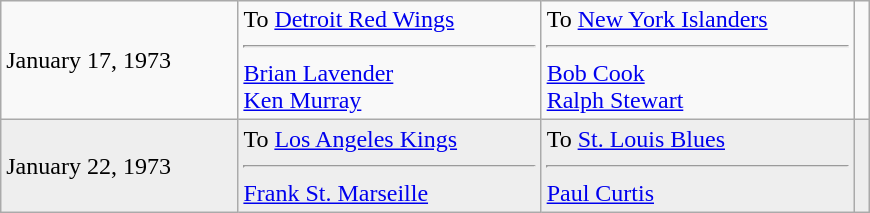<table class="wikitable" style="border:1px solid #999; width:580px;">
<tr>
<td>January 17, 1973</td>
<td valign="top">To <a href='#'>Detroit Red Wings</a><hr><a href='#'>Brian Lavender</a><br><a href='#'>Ken Murray</a></td>
<td valign="top">To <a href='#'>New York Islanders</a><hr><a href='#'>Bob Cook</a><br><a href='#'>Ralph Stewart</a></td>
<td></td>
</tr>
<tr bgcolor="eeeeee">
<td>January 22, 1973</td>
<td valign="top">To <a href='#'>Los Angeles Kings</a><hr><a href='#'>Frank St. Marseille</a></td>
<td valign="top">To <a href='#'>St. Louis Blues</a><hr><a href='#'>Paul Curtis</a></td>
<td></td>
</tr>
</table>
